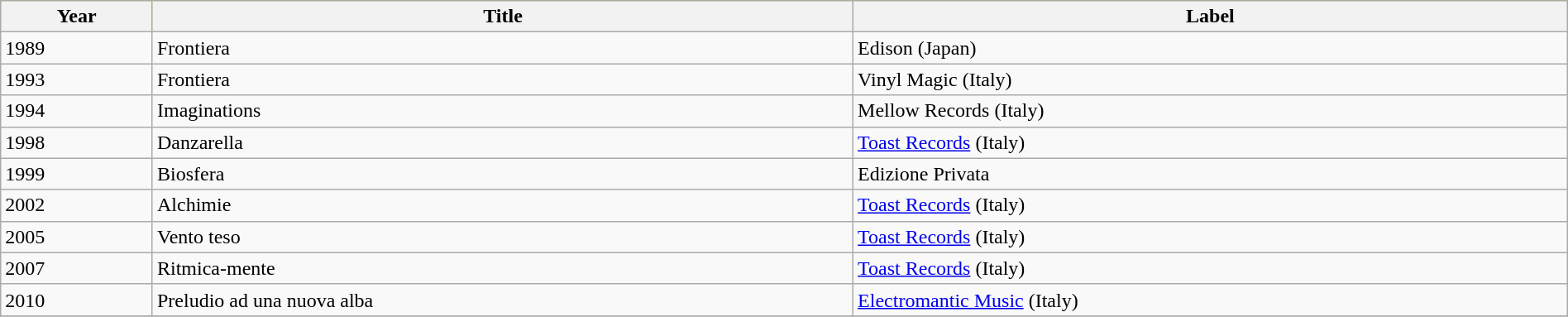<table class="wikitable" width=100% align=center>
<tr bgcolor=yellow>
<th>Year</th>
<th>Title</th>
<th>Label</th>
</tr>
<tr>
<td>1989</td>
<td>Frontiera</td>
<td>Edison (Japan)</td>
</tr>
<tr>
<td>1993</td>
<td>Frontiera</td>
<td>Vinyl Magic (Italy)</td>
</tr>
<tr>
<td>1994</td>
<td>Imaginations</td>
<td>Mellow Records (Italy)</td>
</tr>
<tr>
<td>1998</td>
<td>Danzarella</td>
<td><a href='#'>Toast Records</a> (Italy)</td>
</tr>
<tr>
<td>1999</td>
<td>Biosfera</td>
<td>Edizione Privata</td>
</tr>
<tr>
<td>2002</td>
<td>Alchimie</td>
<td><a href='#'>Toast Records</a> (Italy)</td>
</tr>
<tr>
<td>2005</td>
<td>Vento teso</td>
<td><a href='#'>Toast Records</a> (Italy)</td>
</tr>
<tr>
<td>2007</td>
<td>Ritmica-mente</td>
<td><a href='#'>Toast Records</a> (Italy)</td>
</tr>
<tr>
<td>2010</td>
<td>Preludio ad una nuova alba</td>
<td><a href='#'>Electromantic Music</a> (Italy)</td>
</tr>
<tr>
</tr>
</table>
